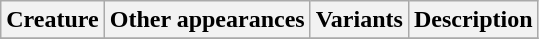<table class="wikitable">
<tr ">
<th>Creature</th>
<th>Other appearances</th>
<th>Variants</th>
<th>Description</th>
</tr>
<tr>
</tr>
</table>
